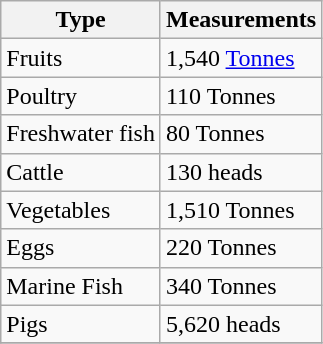<table class="wikitable">
<tr>
<th>Type</th>
<th>Measurements</th>
</tr>
<tr>
<td>Fruits</td>
<td>1,540 <a href='#'>Tonnes</a></td>
</tr>
<tr>
<td>Poultry</td>
<td>110 Tonnes</td>
</tr>
<tr>
<td>Freshwater fish</td>
<td>80 Tonnes</td>
</tr>
<tr>
<td>Cattle</td>
<td>130 heads</td>
</tr>
<tr>
<td>Vegetables</td>
<td>1,510 Tonnes</td>
</tr>
<tr>
<td>Eggs</td>
<td>220 Tonnes</td>
</tr>
<tr>
<td>Marine Fish</td>
<td>340 Tonnes</td>
</tr>
<tr>
<td>Pigs</td>
<td>5,620 heads</td>
</tr>
<tr>
</tr>
</table>
